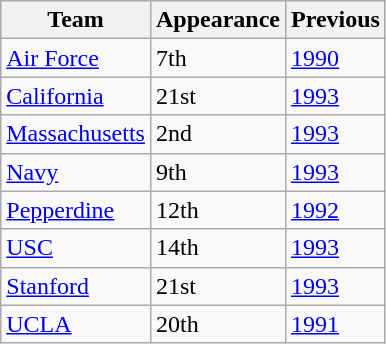<table class="wikitable sortable">
<tr>
<th>Team</th>
<th>Appearance</th>
<th>Previous</th>
</tr>
<tr>
<td><a href='#'>Air Force</a></td>
<td>7th</td>
<td><a href='#'>1990</a></td>
</tr>
<tr>
<td><a href='#'>California</a></td>
<td>21st</td>
<td><a href='#'>1993</a></td>
</tr>
<tr>
<td><a href='#'>Massachusetts</a></td>
<td>2nd</td>
<td><a href='#'>1993</a></td>
</tr>
<tr>
<td><a href='#'>Navy</a></td>
<td>9th</td>
<td><a href='#'>1993</a></td>
</tr>
<tr>
<td><a href='#'>Pepperdine</a></td>
<td>12th</td>
<td><a href='#'>1992</a></td>
</tr>
<tr>
<td><a href='#'>USC</a></td>
<td>14th</td>
<td><a href='#'>1993</a></td>
</tr>
<tr>
<td><a href='#'>Stanford</a></td>
<td>21st</td>
<td><a href='#'>1993</a></td>
</tr>
<tr>
<td><a href='#'>UCLA</a></td>
<td>20th</td>
<td><a href='#'>1991</a></td>
</tr>
</table>
